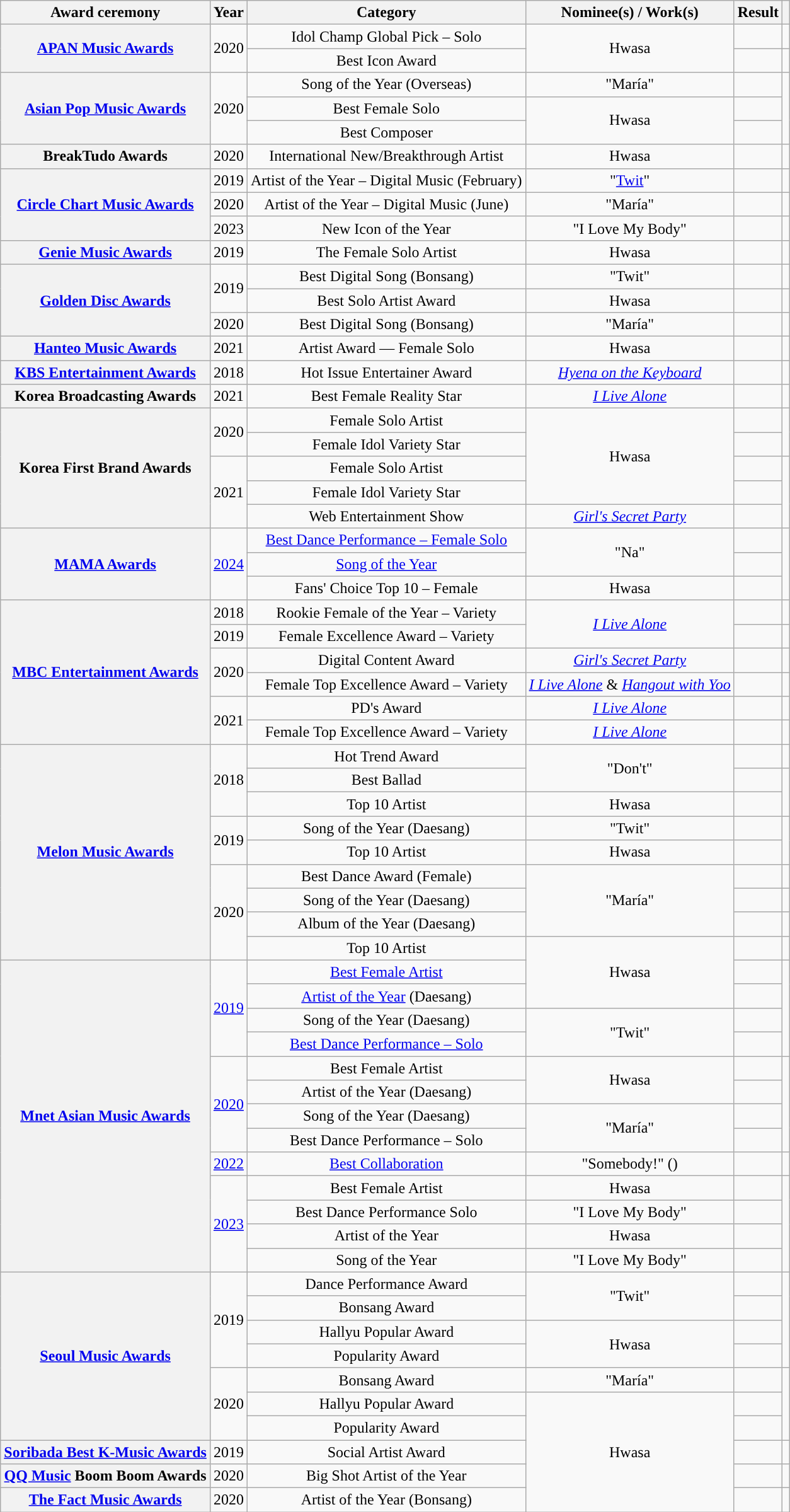<table class="wikitable sortable plainrowheaders" style="text-align:center;">
<tr>
<th scope="col">Award ceremony</th>
<th scope="col">Year</th>
<th scope="col">Category</th>
<th scope="col">Nominee(s) / Work(s)</th>
<th scope="col">Result</th>
<th scope="col" class="unsortable"></th>
</tr>
<tr>
<th scope="row" rowspan="2"><a href='#'>APAN Music Awards</a> </th>
<td rowspan="2">2020</td>
<td>Idol Champ Global Pick – Solo</td>
<td rowspan="2">Hwasa</td>
<td></td>
<td></td>
</tr>
<tr>
<td>Best Icon Award</td>
<td></td>
<td></td>
</tr>
<tr>
<th scope="row" rowspan="3"><a href='#'>Asian Pop Music Awards</a></th>
<td rowspan="3">2020</td>
<td>Song of the Year (Overseas)</td>
<td>"María"</td>
<td></td>
<td rowspan="3"></td>
</tr>
<tr>
<td>Best Female Solo</td>
<td rowspan="2">Hwasa</td>
<td></td>
</tr>
<tr>
<td>Best Composer</td>
<td></td>
</tr>
<tr>
<th scope="row" rowspan="1">BreakTudo Awards</th>
<td rowspan="1">2020</td>
<td>International New/Breakthrough Artist</td>
<td rowspan="1">Hwasa</td>
<td></td>
<td></td>
</tr>
<tr>
<th scope="row" rowspan="3"><a href='#'>Circle Chart Music Awards</a> </th>
<td>2019</td>
<td>Artist of the Year – Digital Music (February)</td>
<td>"<a href='#'>Twit</a>"</td>
<td></td>
<td></td>
</tr>
<tr>
<td>2020</td>
<td>Artist of the Year – Digital Music (June)</td>
<td>"María"</td>
<td></td>
<td></td>
</tr>
<tr>
<td>2023</td>
<td>New Icon of the Year</td>
<td>"I Love My Body"</td>
<td></td>
<td></td>
</tr>
<tr>
<th scope="row"><a href='#'>Genie Music Awards</a></th>
<td>2019</td>
<td>The Female Solo Artist</td>
<td>Hwasa</td>
<td></td>
<td></td>
</tr>
<tr>
<th scope="row" rowspan="3"><a href='#'>Golden Disc Awards</a></th>
<td rowspan="2">2019</td>
<td>Best Digital Song (Bonsang)</td>
<td>"Twit"</td>
<td></td>
<td></td>
</tr>
<tr>
<td>Best Solo Artist Award</td>
<td>Hwasa</td>
<td></td>
<td></td>
</tr>
<tr>
<td>2020</td>
<td>Best Digital Song (Bonsang)</td>
<td>"María"</td>
<td></td>
<td></td>
</tr>
<tr>
<th scope="row"><a href='#'>Hanteo Music Awards</a></th>
<td>2021</td>
<td>Artist Award — Female Solo</td>
<td>Hwasa</td>
<td></td>
<td></td>
</tr>
<tr>
<th scope="row"><a href='#'>KBS Entertainment Awards</a> </th>
<td>2018</td>
<td>Hot Issue Entertainer Award</td>
<td><em><a href='#'>Hyena on the Keyboard</a></em> </td>
<td></td>
<td></td>
</tr>
<tr>
<th scope="row">Korea Broadcasting Awards</th>
<td>2021</td>
<td>Best Female Reality Star</td>
<td><em><a href='#'>I Live Alone</a></em></td>
<td></td>
<td></td>
</tr>
<tr>
<th scope="row" rowspan="5">Korea First Brand Awards</th>
<td rowspan="2">2020</td>
<td>Female Solo Artist</td>
<td rowspan="4">Hwasa</td>
<td></td>
<td rowspan="2"></td>
</tr>
<tr>
<td>Female Idol Variety Star</td>
<td></td>
</tr>
<tr>
<td rowspan="3">2021</td>
<td>Female Solo Artist</td>
<td></td>
<td rowspan="3"></td>
</tr>
<tr>
<td>Female Idol Variety Star</td>
<td></td>
</tr>
<tr>
<td>Web Entertainment Show</td>
<td><em><a href='#'>Girl's Secret Party</a></em></td>
<td></td>
</tr>
<tr>
<th scope="row" rowspan="3"><a href='#'>MAMA Awards</a></th>
<td rowspan="3"><a href='#'>2024</a></td>
<td><a href='#'>Best Dance Performance – Female Solo</a></td>
<td rowspan="2">"Na"</td>
<td></td>
<td rowspan="3"></td>
</tr>
<tr>
<td><a href='#'>Song of the Year</a></td>
<td></td>
</tr>
<tr>
<td>Fans' Choice Top 10 – Female</td>
<td>Hwasa</td>
<td></td>
</tr>
<tr>
<th rowspan="6" scope="row"><a href='#'>MBC Entertainment Awards</a></th>
<td>2018</td>
<td>Rookie Female of the Year – Variety</td>
<td rowspan="2"><em><a href='#'>I Live Alone</a></em></td>
<td></td>
<td></td>
</tr>
<tr>
<td>2019</td>
<td>Female Excellence Award – Variety</td>
<td></td>
<td></td>
</tr>
<tr>
<td rowspan="2">2020</td>
<td>Digital Content Award</td>
<td><em><a href='#'>Girl's Secret Party</a></em></td>
<td></td>
<td></td>
</tr>
<tr>
<td>Female Top Excellence Award – Variety</td>
<td><em><a href='#'>I Live Alone</a></em> & <em><a href='#'>Hangout with Yoo</a></em></td>
<td></td>
<td></td>
</tr>
<tr>
<td rowspan="2">2021</td>
<td>PD's Award</td>
<td><em><a href='#'>I Live Alone</a></em> </td>
<td></td>
<td></td>
</tr>
<tr>
<td>Female Top Excellence Award – Variety</td>
<td><em><a href='#'>I Live Alone</a></em></td>
<td></td>
<td></td>
</tr>
<tr>
<th scope="row" rowspan="9"><a href='#'>Melon Music Awards</a></th>
<td rowspan="3">2018</td>
<td>Hot Trend Award</td>
<td rowspan="2">"Don't" </td>
<td></td>
<td></td>
</tr>
<tr>
<td>Best Ballad</td>
<td></td>
<td rowspan="2"></td>
</tr>
<tr>
<td>Top 10 Artist</td>
<td>Hwasa</td>
<td></td>
</tr>
<tr>
<td rowspan="2">2019</td>
<td>Song of the Year (Daesang)</td>
<td>"Twit"</td>
<td></td>
<td rowspan="2"></td>
</tr>
<tr>
<td>Top 10 Artist</td>
<td>Hwasa</td>
<td></td>
</tr>
<tr>
<td rowspan="4">2020</td>
<td>Best Dance Award (Female)</td>
<td rowspan="3">"María"</td>
<td></td>
<td></td>
</tr>
<tr>
<td>Song of the Year (Daesang)</td>
<td></td>
<td></td>
</tr>
<tr>
<td>Album of the Year (Daesang)</td>
<td></td>
<td></td>
</tr>
<tr>
<td>Top 10 Artist</td>
<td rowspan="3">Hwasa</td>
<td></td>
<td></td>
</tr>
<tr>
<th scope="row" rowspan="13"><a href='#'>Mnet Asian Music Awards</a></th>
<td rowspan="4"><a href='#'>2019</a></td>
<td><a href='#'>Best Female Artist</a></td>
<td></td>
<td rowspan="4"></td>
</tr>
<tr>
<td><a href='#'>Artist of the Year</a> (Daesang)</td>
<td></td>
</tr>
<tr>
<td>Song of the Year (Daesang)</td>
<td rowspan="2">"Twit"</td>
<td></td>
</tr>
<tr>
<td><a href='#'>Best Dance Performance – Solo</a></td>
<td></td>
</tr>
<tr>
<td rowspan="4"><a href='#'>2020</a></td>
<td>Best Female Artist</td>
<td rowspan="2">Hwasa</td>
<td></td>
<td rowspan="4"></td>
</tr>
<tr>
<td>Artist of the Year (Daesang)</td>
<td></td>
</tr>
<tr>
<td>Song of the Year (Daesang)</td>
<td rowspan="2">"María"</td>
<td></td>
</tr>
<tr>
<td>Best Dance Performance – Solo</td>
<td></td>
</tr>
<tr>
<td><a href='#'>2022</a></td>
<td><a href='#'>Best Collaboration</a></td>
<td>"Somebody!" ()</td>
<td></td>
<td></td>
</tr>
<tr>
<td rowspan="4"><a href='#'>2023</a></td>
<td>Best Female Artist</td>
<td>Hwasa</td>
<td></td>
<td rowspan="4"></td>
</tr>
<tr>
<td>Best Dance Performance Solo</td>
<td>"I Love My Body"</td>
<td></td>
</tr>
<tr>
<td>Artist of the Year</td>
<td>Hwasa</td>
<td></td>
</tr>
<tr>
<td>Song of the Year</td>
<td>"I Love My Body"</td>
<td></td>
</tr>
<tr>
<th scope="row" rowspan="7"><a href='#'>Seoul Music Awards</a> </th>
<td rowspan="4">2019</td>
<td>Dance Performance Award</td>
<td rowspan="2">"Twit"</td>
<td></td>
<td rowspan="4"></td>
</tr>
<tr>
<td>Bonsang Award</td>
<td></td>
</tr>
<tr>
<td>Hallyu Popular Award</td>
<td rowspan="2">Hwasa</td>
<td></td>
</tr>
<tr>
<td>Popularity Award</td>
<td></td>
</tr>
<tr>
<td rowspan="3">2020</td>
<td>Bonsang Award</td>
<td>"María"</td>
<td></td>
<td rowspan="3"></td>
</tr>
<tr>
<td>Hallyu Popular Award</td>
<td rowspan="5">Hwasa</td>
<td></td>
</tr>
<tr>
<td>Popularity Award</td>
<td></td>
</tr>
<tr>
<th scope="row"><a href='#'>Soribada Best K-Music Awards</a></th>
<td>2019</td>
<td>Social Artist Award</td>
<td></td>
<td></td>
</tr>
<tr>
<th scope="row"><a href='#'>QQ Music</a> Boom Boom Awards </th>
<td>2020</td>
<td>Big Shot Artist of the Year</td>
<td></td>
<td></td>
</tr>
<tr>
<th scope="row"><a href='#'>The Fact Music Awards</a> </th>
<td>2020</td>
<td>Artist of the Year (Bonsang)</td>
<td></td>
<td></td>
</tr>
</table>
